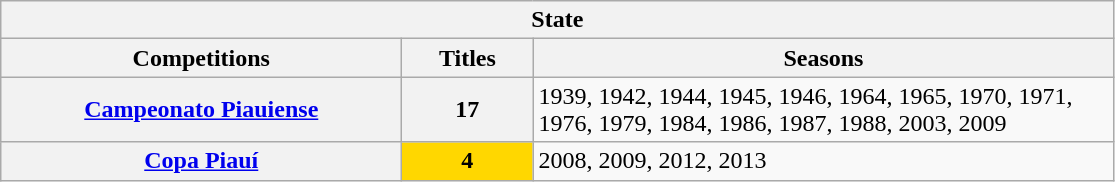<table class="wikitable">
<tr>
<th colspan="3">State</th>
</tr>
<tr>
<th style="width:260px">Competitions</th>
<th style="width:80px">Titles</th>
<th style="width:380px">Seasons</th>
</tr>
<tr>
<th style="text-align:center"><a href='#'>Campeonato Piauiense</a></th>
<th style="text-align:center"><strong>17</strong></th>
<td align="left">1939, 1942, 1944, 1945, 1946, 1964, 1965, 1970, 1971, 1976, 1979, 1984, 1986, 1987, 1988, 2003, 2009</td>
</tr>
<tr>
<th><a href='#'>Copa Piauí</a></th>
<td bgcolor="gold" style="text-align:center"><strong>4</strong></td>
<td align="left">2008, 2009, 2012, 2013</td>
</tr>
</table>
